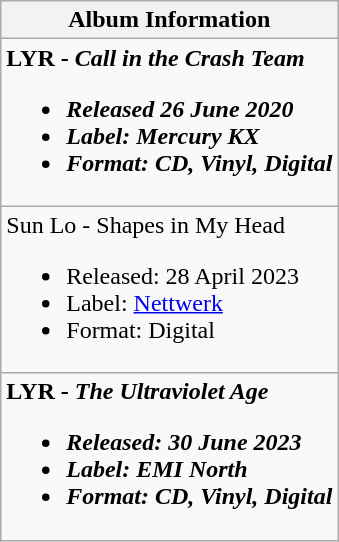<table class="wikitable">
<tr>
<th>Album Information</th>
</tr>
<tr>
<td><strong>LYR - <em>Call in the Crash Team<strong><em><br><ul><li>Released 26 June 2020</li><li>Label: Mercury KX</li><li>Format: CD, Vinyl, Digital</li></ul></td>
</tr>
<tr>
<td></strong>Sun Lo - </em>Shapes in My Head</em></strong><br><ul><li>Released: 28 April 2023</li><li>Label: <a href='#'>Nettwerk</a></li><li>Format: Digital</li></ul></td>
</tr>
<tr>
<td><strong>LYR - <em>The Ultraviolet Age<strong><em><br><ul><li>Released: 30 June 2023</li><li>Label: EMI North</li><li>Format: CD, Vinyl, Digital</li></ul></td>
</tr>
</table>
